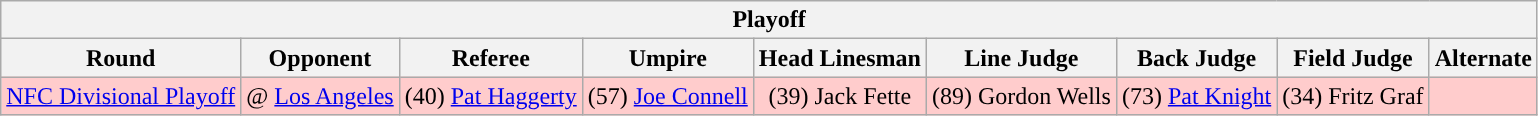<table class="wikitable" style="text-align:center">
<tr>
<th colspan="9">Playoff</th>
</tr>
<tr>
<th>Round</th>
<th>Opponent</th>
<th>Referee</th>
<th>Umpire</th>
<th>Head Linesman</th>
<th>Line Judge</th>
<th>Back Judge</th>
<th>Field Judge</th>
<th>Alternate</th>
</tr>
<tr style="background:#fcc">
<td><a href='#'>NFC Divisional Playoff</a></td>
<td>@ <a href='#'>Los Angeles</a></td>
<td>(40) <a href='#'>Pat Haggerty</a></td>
<td>(57) <a href='#'>Joe Connell</a></td>
<td>(39) Jack Fette</td>
<td>(89) Gordon Wells</td>
<td>(73) <a href='#'>Pat Knight</a></td>
<td>(34) Fritz Graf</td>
<td></td>
</tr>
</table>
